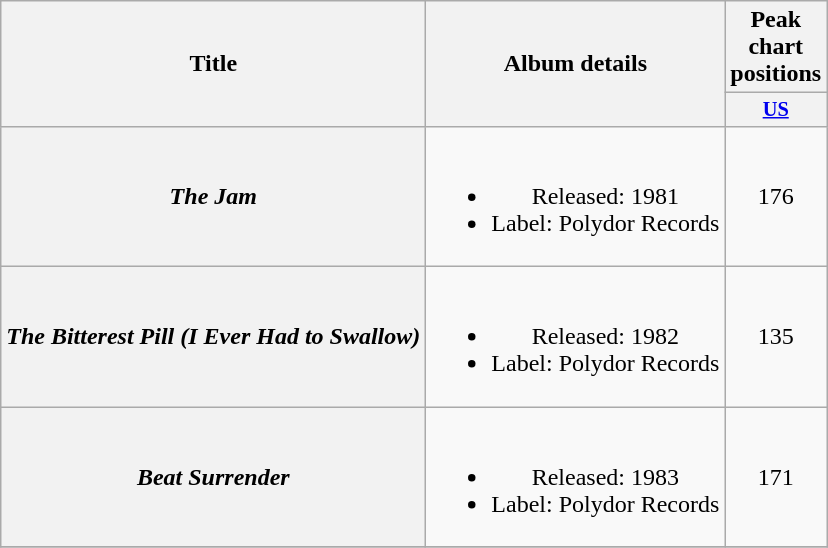<table class="wikitable plainrowheaders" style="text-align:center;">
<tr>
<th rowspan="2">Title</th>
<th rowspan="2">Album details</th>
<th colspan="1">Peak chart positions</th>
</tr>
<tr>
<th style="width:3em;font-size:85%"><a href='#'>US</a><br></th>
</tr>
<tr>
<th scope="row"><em>The Jam</em></th>
<td><br><ul><li>Released: 1981 </li><li>Label: Polydor Records</li></ul></td>
<td>176</td>
</tr>
<tr>
<th scope="row"><em>The Bitterest Pill (I Ever Had to Swallow)</em></th>
<td><br><ul><li>Released: 1982 </li><li>Label: Polydor Records</li></ul></td>
<td>135</td>
</tr>
<tr>
<th scope="row"><em>Beat Surrender</em></th>
<td><br><ul><li>Released: 1983 </li><li>Label: Polydor Records</li></ul></td>
<td>171</td>
</tr>
<tr>
</tr>
</table>
